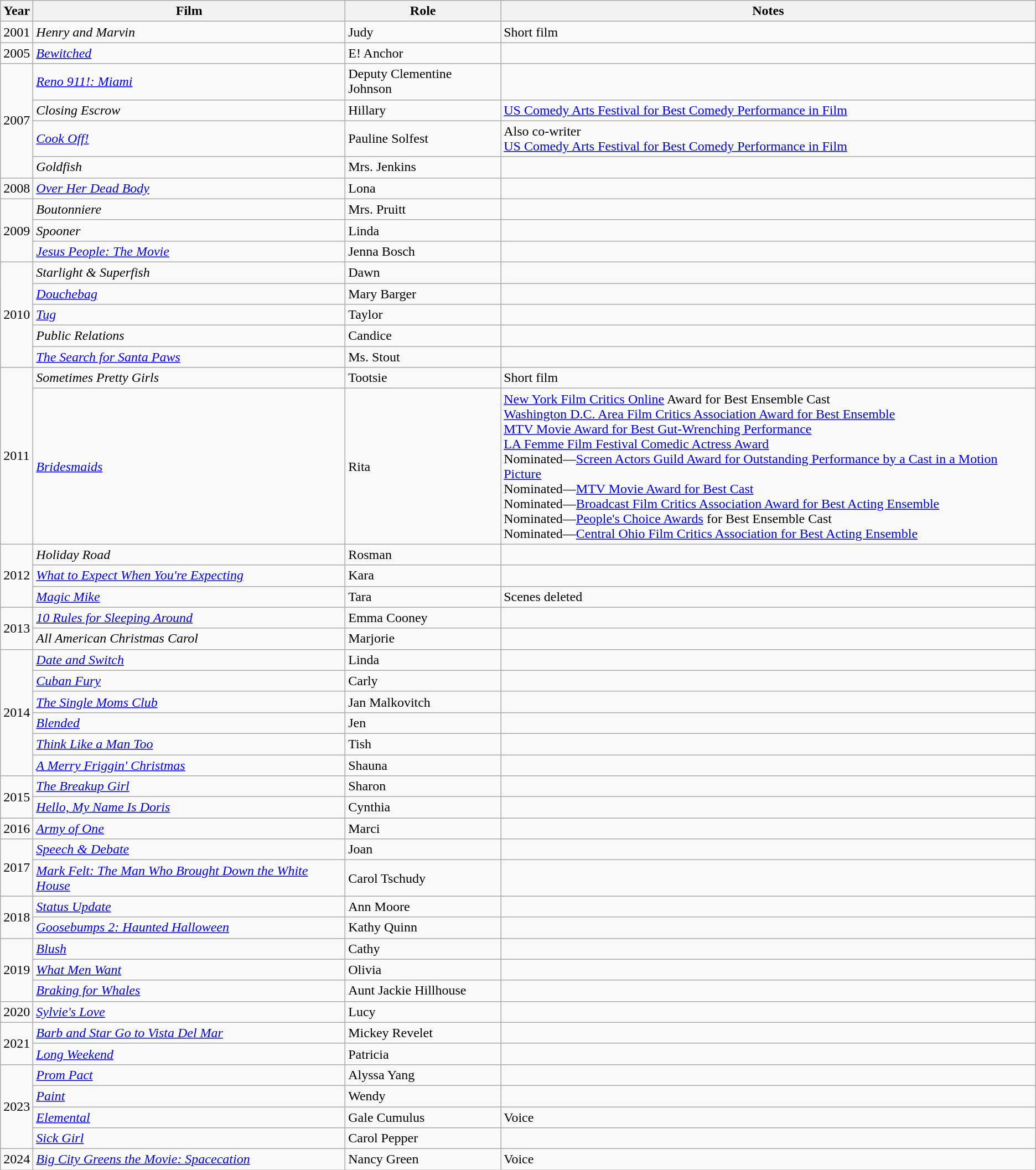<table class="wikitable sortable">
<tr>
<th>Year</th>
<th>Film</th>
<th>Role</th>
<th class="unsortable">Notes</th>
</tr>
<tr>
<td>2001</td>
<td><em>Henry and Marvin</em></td>
<td>Judy</td>
<td>Short film</td>
</tr>
<tr>
<td>2005</td>
<td><em><a href='#'>Bewitched</a></em></td>
<td>E! Anchor</td>
<td></td>
</tr>
<tr>
<td rowspan="4">2007</td>
<td><em><a href='#'>Reno 911!: Miami</a></em></td>
<td>Deputy Clementine Johnson</td>
<td></td>
</tr>
<tr>
<td><em>Closing Escrow</em></td>
<td>Hillary</td>
<td><a href='#'>US Comedy Arts Festival for Best Comedy Performance in Film</a></td>
</tr>
<tr>
<td><em><a href='#'>Cook Off!</a></em></td>
<td>Pauline Solfest</td>
<td>Also co-writer<br><a href='#'>US Comedy Arts Festival for Best Comedy Performance in Film</a></td>
</tr>
<tr>
<td><em>Goldfish</em></td>
<td>Mrs. Jenkins</td>
<td></td>
</tr>
<tr>
<td>2008</td>
<td><em><a href='#'>Over Her Dead Body</a></em></td>
<td>Lona</td>
<td></td>
</tr>
<tr>
<td rowspan="3">2009</td>
<td><em>Boutonniere</em></td>
<td>Mrs. Pruitt</td>
<td></td>
</tr>
<tr>
<td><em>Spooner</em></td>
<td>Linda</td>
<td></td>
</tr>
<tr>
<td><em><a href='#'>Jesus People: The Movie</a></em></td>
<td>Jenna Bosch</td>
<td></td>
</tr>
<tr>
<td rowspan="5">2010</td>
<td><em>Starlight & Superfish</em></td>
<td>Dawn</td>
<td></td>
</tr>
<tr>
<td><em><a href='#'>Douchebag</a></em></td>
<td>Mary Barger</td>
<td></td>
</tr>
<tr>
<td><em><a href='#'>Tug</a></em></td>
<td>Taylor</td>
<td></td>
</tr>
<tr>
<td><em>Public Relations</em></td>
<td>Candice</td>
<td></td>
</tr>
<tr>
<td><em><a href='#'>The Search for Santa Paws</a></em></td>
<td>Ms. Stout</td>
<td></td>
</tr>
<tr>
<td rowspan="2">2011</td>
<td><em>Sometimes Pretty Girls</em></td>
<td>Tootsie</td>
<td>Short film</td>
</tr>
<tr>
<td><em><a href='#'>Bridesmaids</a></em></td>
<td>Rita</td>
<td><a href='#'>New York Film Critics Online</a> Award for Best Ensemble Cast<br><a href='#'>Washington D.C. Area Film Critics Association Award for Best Ensemble</a><br><a href='#'>MTV Movie Award for Best Gut-Wrenching Performance</a><br><a href='#'>LA Femme Film Festival Comedic Actress Award</a><br>Nominated—<a href='#'>Screen Actors Guild Award for Outstanding Performance by a Cast in a Motion Picture</a><br>Nominated—<a href='#'>MTV Movie Award for Best Cast</a><br>Nominated—<a href='#'>Broadcast Film Critics Association Award for Best Acting Ensemble</a><br>Nominated—<a href='#'>People's Choice Awards</a> for Best Ensemble Cast<br>Nominated—<a href='#'>Central Ohio Film Critics Association for Best Acting Ensemble</a></td>
</tr>
<tr>
<td rowspan="3">2012</td>
<td><em>Holiday Road</em></td>
<td>Rosman</td>
<td></td>
</tr>
<tr>
<td><em><a href='#'>What to Expect When You're Expecting</a></em></td>
<td>Kara</td>
<td></td>
</tr>
<tr>
<td><em><a href='#'>Magic Mike</a></em></td>
<td>Tara</td>
<td>Scenes deleted</td>
</tr>
<tr>
<td rowspan="2">2013</td>
<td><em><a href='#'>10 Rules for Sleeping Around</a></em></td>
<td>Emma Cooney</td>
<td></td>
</tr>
<tr>
<td><em>All American Christmas Carol</em></td>
<td>Marjorie</td>
<td></td>
</tr>
<tr>
<td rowspan="6">2014</td>
<td><em><a href='#'>Date and Switch</a></em></td>
<td>Linda</td>
<td></td>
</tr>
<tr>
<td><em><a href='#'>Cuban Fury</a></em></td>
<td>Carly</td>
<td></td>
</tr>
<tr>
<td><em><a href='#'>The Single Moms Club</a></em></td>
<td>Jan Malkovitch</td>
<td></td>
</tr>
<tr>
<td><em><a href='#'>Blended</a></em></td>
<td>Jen</td>
<td></td>
</tr>
<tr>
<td><em><a href='#'>Think Like a Man Too</a></em></td>
<td>Tish</td>
<td></td>
</tr>
<tr>
<td><em><a href='#'>A Merry Friggin' Christmas</a></em></td>
<td>Shauna</td>
<td></td>
</tr>
<tr>
<td rowspan="2">2015</td>
<td><em><a href='#'>The Breakup Girl</a></em></td>
<td>Sharon</td>
<td></td>
</tr>
<tr>
<td><em><a href='#'>Hello, My Name Is Doris</a></em></td>
<td>Cynthia</td>
<td></td>
</tr>
<tr>
<td>2016</td>
<td><em><a href='#'>Army of One</a></em></td>
<td>Marci</td>
<td></td>
</tr>
<tr>
<td rowspan="2">2017</td>
<td><em><a href='#'>Speech & Debate</a></em></td>
<td>Joan</td>
<td></td>
</tr>
<tr>
<td><em><a href='#'>Mark Felt: The Man Who Brought Down the White House</a></em></td>
<td>Carol Tschudy</td>
<td></td>
</tr>
<tr>
<td rowspan="2">2018</td>
<td><em><a href='#'>Status Update</a></em></td>
<td>Ann Moore</td>
<td></td>
</tr>
<tr>
<td><em><a href='#'>Goosebumps 2: Haunted Halloween</a></em></td>
<td>Kathy Quinn</td>
<td></td>
</tr>
<tr>
<td rowspan="3">2019</td>
<td><em><a href='#'>Blush</a></em></td>
<td>Cathy</td>
<td></td>
</tr>
<tr>
<td><em><a href='#'>What Men Want</a></em></td>
<td>Olivia</td>
<td></td>
</tr>
<tr>
<td><em><a href='#'>Braking for Whales</a></em></td>
<td>Aunt Jackie Hillhouse</td>
<td></td>
</tr>
<tr>
<td>2020</td>
<td><em><a href='#'>Sylvie's Love</a></em></td>
<td>Lucy</td>
<td></td>
</tr>
<tr>
<td rowspan="2">2021</td>
<td><em><a href='#'>Barb and Star Go to Vista Del Mar</a></em></td>
<td>Mickey Revelet</td>
<td></td>
</tr>
<tr>
<td><em><a href='#'>Long Weekend</a></em></td>
<td>Patricia</td>
<td></td>
</tr>
<tr>
<td rowspan="4">2023</td>
<td><em><a href='#'>Prom Pact</a></em></td>
<td>Alyssa Yang</td>
<td></td>
</tr>
<tr>
<td><em><a href='#'>Paint</a></em></td>
<td>Wendy</td>
<td></td>
</tr>
<tr>
<td><em><a href='#'>Elemental</a></em></td>
<td>Gale Cumulus</td>
<td>Voice</td>
</tr>
<tr>
<td><em><a href='#'>Sick Girl</a></em></td>
<td>Carol Pepper</td>
<td></td>
</tr>
<tr>
<td>2024</td>
<td><em><a href='#'>Big City Greens the Movie: Spacecation</a></em></td>
<td>Nancy Green</td>
<td>Voice</td>
</tr>
</table>
